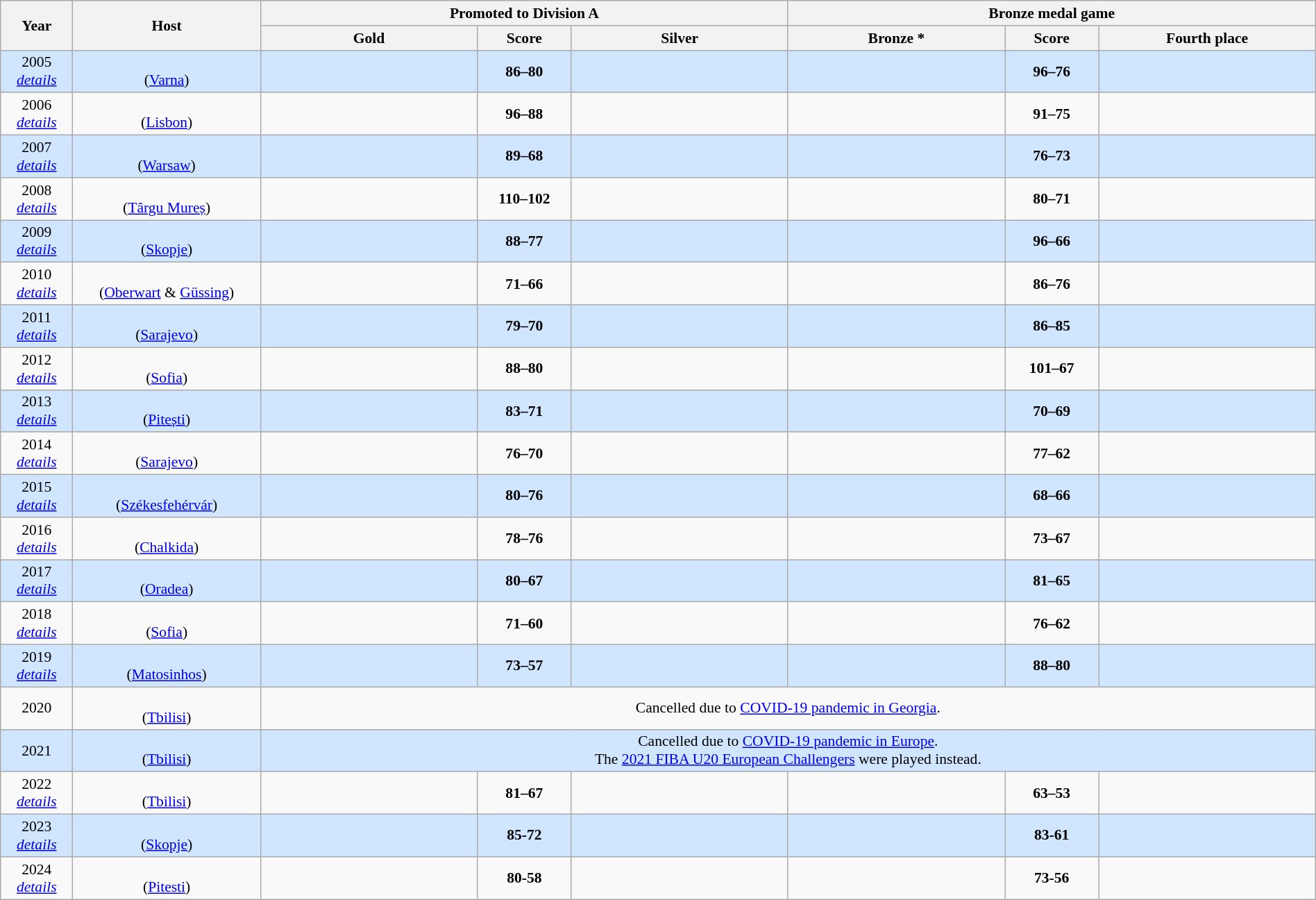<table class=wikitable style="text-align:center; font-size:90%; width:100%">
<tr>
<th rowspan=2 width=5%>Year</th>
<th rowspan=2 width=13%>Host</th>
<th colspan=3>Promoted to Division A</th>
<th colspan=3>Bronze medal game</th>
</tr>
<tr>
<th width=15%>Gold</th>
<th width=6.5%>Score</th>
<th width=15%>Silver</th>
<th width=15%>Bronze *</th>
<th width=6.5%>Score</th>
<th width=15%>Fourth place</th>
</tr>
<tr style="background:#D0E6FF;">
<td>2005<br><em><a href='#'>details</a></em></td>
<td><br>(<a href='#'>Varna</a>)</td>
<td><strong></strong></td>
<td><strong>86–80</strong></td>
<td></td>
<td></td>
<td><strong>96–76</strong></td>
<td></td>
</tr>
<tr>
<td>2006<br><em><a href='#'>details</a></em></td>
<td><br>(<a href='#'>Lisbon</a>)</td>
<td><strong></strong></td>
<td><strong>96–88</strong></td>
<td></td>
<td></td>
<td><strong>91–75</strong></td>
<td></td>
</tr>
<tr style="background:#D0E6FF;">
<td>2007<br><em><a href='#'>details</a></em></td>
<td><br>(<a href='#'>Warsaw</a>)</td>
<td><strong></strong></td>
<td><strong>89–68</strong></td>
<td></td>
<td></td>
<td><strong>76–73</strong></td>
<td></td>
</tr>
<tr>
<td>2008<br><em><a href='#'>details</a></em></td>
<td><br>(<a href='#'>Târgu Mureș</a>)</td>
<td><strong></strong></td>
<td><strong>110–102</strong></td>
<td></td>
<td></td>
<td><strong>80–71</strong></td>
<td></td>
</tr>
<tr style="background:#D0E6FF;">
<td>2009<br><em><a href='#'>details</a></em></td>
<td><br>(<a href='#'>Skopje</a>)</td>
<td><strong></strong></td>
<td><strong>88–77</strong></td>
<td></td>
<td></td>
<td><strong>96–66</strong></td>
<td></td>
</tr>
<tr>
<td>2010<br><em><a href='#'>details</a></em></td>
<td><br>(<a href='#'>Oberwart</a> & <a href='#'>Güssing</a>)</td>
<td><strong></strong></td>
<td><strong>71–66</strong></td>
<td></td>
<td></td>
<td><strong>86–76</strong></td>
<td></td>
</tr>
<tr style="background:#D0E6FF;">
<td>2011<br><em><a href='#'>details</a></em></td>
<td><br>(<a href='#'>Sarajevo</a>)</td>
<td><strong></strong></td>
<td><strong>79–70</strong></td>
<td></td>
<td></td>
<td><strong>86–85</strong></td>
<td></td>
</tr>
<tr>
<td>2012<br><em><a href='#'>details</a></em></td>
<td><br>(<a href='#'>Sofia</a>)</td>
<td><strong></strong></td>
<td><strong>88–80</strong></td>
<td></td>
<td></td>
<td><strong>101–67</strong></td>
<td></td>
</tr>
<tr style="background:#D0E6FF;">
<td>2013<br><em><a href='#'>details</a></em></td>
<td><br>(<a href='#'>Pitești</a>)</td>
<td><strong></strong></td>
<td><strong>83–71</strong></td>
<td></td>
<td></td>
<td><strong>70–69</strong></td>
<td></td>
</tr>
<tr>
<td>2014<br><em><a href='#'>details</a></em></td>
<td><br>(<a href='#'>Sarajevo</a>)</td>
<td><strong></strong></td>
<td><strong>76–70</strong></td>
<td></td>
<td></td>
<td><strong>77–62</strong></td>
<td></td>
</tr>
<tr style="background:#D0E6FF;">
<td>2015<br><em><a href='#'>details</a></em></td>
<td><br>(<a href='#'>Székesfehérvár</a>)</td>
<td><strong></strong></td>
<td><strong>80–76</strong></td>
<td></td>
<td></td>
<td><strong>68–66</strong></td>
<td></td>
</tr>
<tr>
<td>2016<br><em><a href='#'>details</a></em></td>
<td><br>(<a href='#'>Chalkida</a>)</td>
<td><strong></strong></td>
<td><strong>78–76</strong></td>
<td></td>
<td></td>
<td><strong>73–67</strong></td>
<td></td>
</tr>
<tr style="background:#D0E6FF;">
<td>2017<br><em><a href='#'>details</a></em></td>
<td><br>(<a href='#'>Oradea</a>)</td>
<td><strong></strong></td>
<td><strong>80–67</strong></td>
<td></td>
<td></td>
<td><strong>81–65</strong></td>
<td></td>
</tr>
<tr>
<td>2018<br><em><a href='#'>details</a></em></td>
<td><br>(<a href='#'>Sofia</a>)</td>
<td><strong></strong></td>
<td><strong>71–60</strong></td>
<td></td>
<td></td>
<td><strong>76–62</strong></td>
<td></td>
</tr>
<tr style="background:#D0E6FF;">
<td>2019<br><em><a href='#'>details</a></em></td>
<td><br>(<a href='#'>Matosinhos</a>)</td>
<td><strong></strong></td>
<td><strong>73–57</strong></td>
<td></td>
<td></td>
<td><strong>88–80</strong></td>
<td></td>
</tr>
<tr>
<td>2020</td>
<td><br>(<a href='#'>Tbilisi</a>)</td>
<td colspan=6>Cancelled due to <a href='#'>COVID-19 pandemic in Georgia</a>.</td>
</tr>
<tr style="background:#D0E6FF;">
<td>2021</td>
<td><br>(<a href='#'>Tbilisi</a>)</td>
<td colspan=6>Cancelled due to <a href='#'>COVID-19 pandemic in Europe</a>.<br>The <a href='#'>2021 FIBA U20 European Challengers</a> were played instead.</td>
</tr>
<tr>
<td>2022<br><em><a href='#'>details</a></em></td>
<td><br>(<a href='#'>Tbilisi</a>)</td>
<td><strong></strong></td>
<td><strong>81–67</strong></td>
<td></td>
<td></td>
<td><strong>63–53</strong></td>
<td></td>
</tr>
<tr style="background:#D0E6FF;">
<td>2023<br><em><a href='#'>details</a></em></td>
<td><br>(<a href='#'>Skopje</a>)</td>
<td><strong></strong></td>
<td><strong>85-72</strong></td>
<td></td>
<td></td>
<td><strong>83-61</strong></td>
<td></td>
</tr>
<tr>
<td>2024<br><em><a href='#'>details</a></em></td>
<td><br>(<a href='#'>Pitesti</a>)</td>
<td></td>
<td><strong>80-58</strong></td>
<td></td>
<td></td>
<td><strong>73-56</strong></td>
<td></td>
</tr>
</table>
